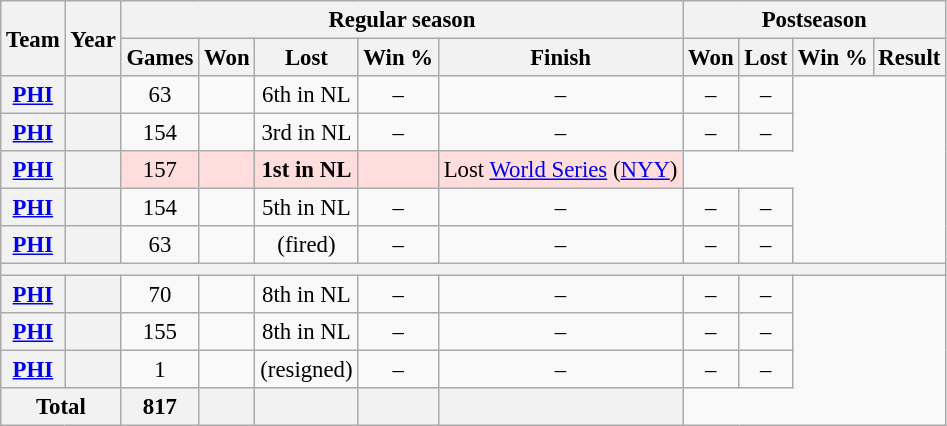<table class="wikitable" style="font-size: 95%; text-align:center;">
<tr>
<th rowspan="2">Team</th>
<th rowspan="2">Year</th>
<th colspan="5">Regular season</th>
<th colspan="4">Postseason</th>
</tr>
<tr>
<th>Games</th>
<th>Won</th>
<th>Lost</th>
<th>Win %</th>
<th>Finish</th>
<th>Won</th>
<th>Lost</th>
<th>Win %</th>
<th>Result</th>
</tr>
<tr>
<th><a href='#'>PHI</a></th>
<th></th>
<td>63</td>
<td></td>
<td>6th in NL</td>
<td>–</td>
<td>–</td>
<td>–</td>
<td>–</td>
</tr>
<tr>
<th><a href='#'>PHI</a></th>
<th></th>
<td>154</td>
<td></td>
<td>3rd in NL</td>
<td>–</td>
<td>–</td>
<td>–</td>
<td>–</td>
</tr>
<tr style="background:#fdd;" !>
<th><a href='#'>PHI</a></th>
<th></th>
<td>157</td>
<td></td>
<td><strong>1st in NL</strong></td>
<td></td>
<td>Lost <a href='#'>World Series</a> (<a href='#'>NYY</a>)</td>
</tr>
<tr>
<th><a href='#'>PHI</a></th>
<th></th>
<td>154</td>
<td></td>
<td>5th in NL</td>
<td>–</td>
<td>–</td>
<td>–</td>
<td>–</td>
</tr>
<tr>
<th><a href='#'>PHI</a></th>
<th></th>
<td>63</td>
<td></td>
<td>(fired)</td>
<td>–</td>
<td>–</td>
<td>–</td>
<td>–</td>
</tr>
<tr>
<th colspan="11"></th>
</tr>
<tr>
<th><a href='#'>PHI</a></th>
<th></th>
<td>70</td>
<td></td>
<td>8th in NL</td>
<td>–</td>
<td>–</td>
<td>–</td>
<td>–</td>
</tr>
<tr>
<th><a href='#'>PHI</a></th>
<th></th>
<td>155</td>
<td></td>
<td>8th in NL</td>
<td>–</td>
<td>–</td>
<td>–</td>
<td>–</td>
</tr>
<tr>
<th><a href='#'>PHI</a></th>
<th></th>
<td>1</td>
<td></td>
<td>(resigned)</td>
<td>–</td>
<td>–</td>
<td>–</td>
<td>–</td>
</tr>
<tr>
<th colspan="2">Total</th>
<th>817</th>
<th></th>
<th></th>
<th></th>
<th></th>
</tr>
</table>
